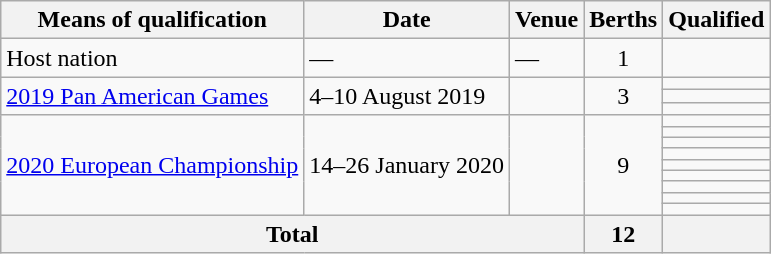<table class="wikitable">
<tr>
<th>Means of qualification</th>
<th>Date</th>
<th>Venue</th>
<th>Berths</th>
<th>Qualified</th>
</tr>
<tr>
<td>Host nation</td>
<td>—</td>
<td>—</td>
<td style="text-align:center;">1</td>
<td></td>
</tr>
<tr>
<td rowspan=3><a href='#'>2019 Pan American Games</a></td>
<td rowspan=3>4–10 August 2019</td>
<td rowspan=3></td>
<td rowspan=3 style="text-align:center;">3</td>
<td></td>
</tr>
<tr>
<td></td>
</tr>
<tr>
<td><s></s></td>
</tr>
<tr>
<td rowspan=9><a href='#'>2020 European Championship</a></td>
<td rowspan=9>14–26 January 2020</td>
<td rowspan=9></td>
<td rowspan=9 style="text-align:center;">9</td>
<td></td>
</tr>
<tr>
<td></td>
</tr>
<tr>
<td></td>
</tr>
<tr>
<td></td>
</tr>
<tr>
<td></td>
</tr>
<tr>
<td></td>
</tr>
<tr>
<td></td>
</tr>
<tr>
<td></td>
</tr>
<tr>
<td></td>
</tr>
<tr>
<th colspan="3">Total</th>
<th>12</th>
<th></th>
</tr>
</table>
